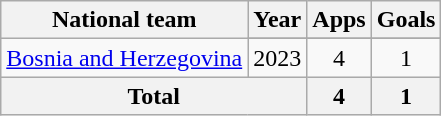<table class="wikitable" style="text-align:center">
<tr>
<th>National team</th>
<th>Year</th>
<th>Apps</th>
<th>Goals</th>
</tr>
<tr>
<td rowspan=2><a href='#'>Bosnia and Herzegovina</a></td>
</tr>
<tr>
<td>2023</td>
<td>4</td>
<td>1</td>
</tr>
<tr>
<th colspan=2>Total</th>
<th>4</th>
<th>1</th>
</tr>
</table>
